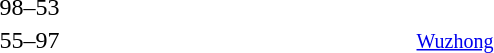<table style="text-align:center">
<tr>
<th width=200></th>
<th width=100></th>
<th width=200></th>
<th></th>
</tr>
<tr>
<td align=right><strong></strong></td>
<td>98–53</td>
<td align=left></td>
</tr>
<tr>
<td align=right></td>
<td>55–97</td>
<td align=left><strong></strong></td>
<td align=left><small><a href='#'>Wuzhong</a></small></td>
</tr>
</table>
